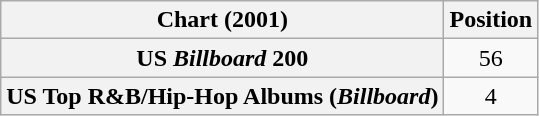<table class="wikitable plainrowheaders sortable" style="text-align:center">
<tr>
<th scope="col">Chart (2001)</th>
<th scope="col">Position</th>
</tr>
<tr>
<th scope="row">US <em>Billboard</em> 200</th>
<td>56</td>
</tr>
<tr>
<th scope="row">US Top R&B/Hip-Hop Albums (<em>Billboard</em>)</th>
<td>4</td>
</tr>
</table>
